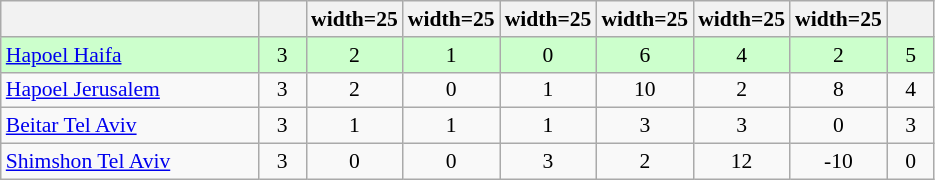<table class="wikitable" style="text-align: center; font-size: 90%;">
<tr>
<th width=165></th>
<th width=25></th>
<th>width=25</th>
<th>width=25</th>
<th>width=25</th>
<th>width=25</th>
<th>width=25</th>
<th>width=25</th>
<th width=25></th>
</tr>
<tr bgcolor="#ccffcc">
<td align="left"><a href='#'>Hapoel Haifa</a></td>
<td>3</td>
<td>2</td>
<td>1</td>
<td>0</td>
<td>6</td>
<td>4</td>
<td>2</td>
<td>5</td>
</tr>
<tr>
<td align="left"><a href='#'>Hapoel Jerusalem</a></td>
<td>3</td>
<td>2</td>
<td>0</td>
<td>1</td>
<td>10</td>
<td>2</td>
<td>8</td>
<td>4</td>
</tr>
<tr>
<td align="left"><a href='#'>Beitar Tel Aviv</a></td>
<td>3</td>
<td>1</td>
<td>1</td>
<td>1</td>
<td>3</td>
<td>3</td>
<td>0</td>
<td>3</td>
</tr>
<tr>
<td align="left"><a href='#'>Shimshon Tel Aviv</a></td>
<td>3</td>
<td>0</td>
<td>0</td>
<td>3</td>
<td>2</td>
<td>12</td>
<td>-10</td>
<td>0</td>
</tr>
</table>
